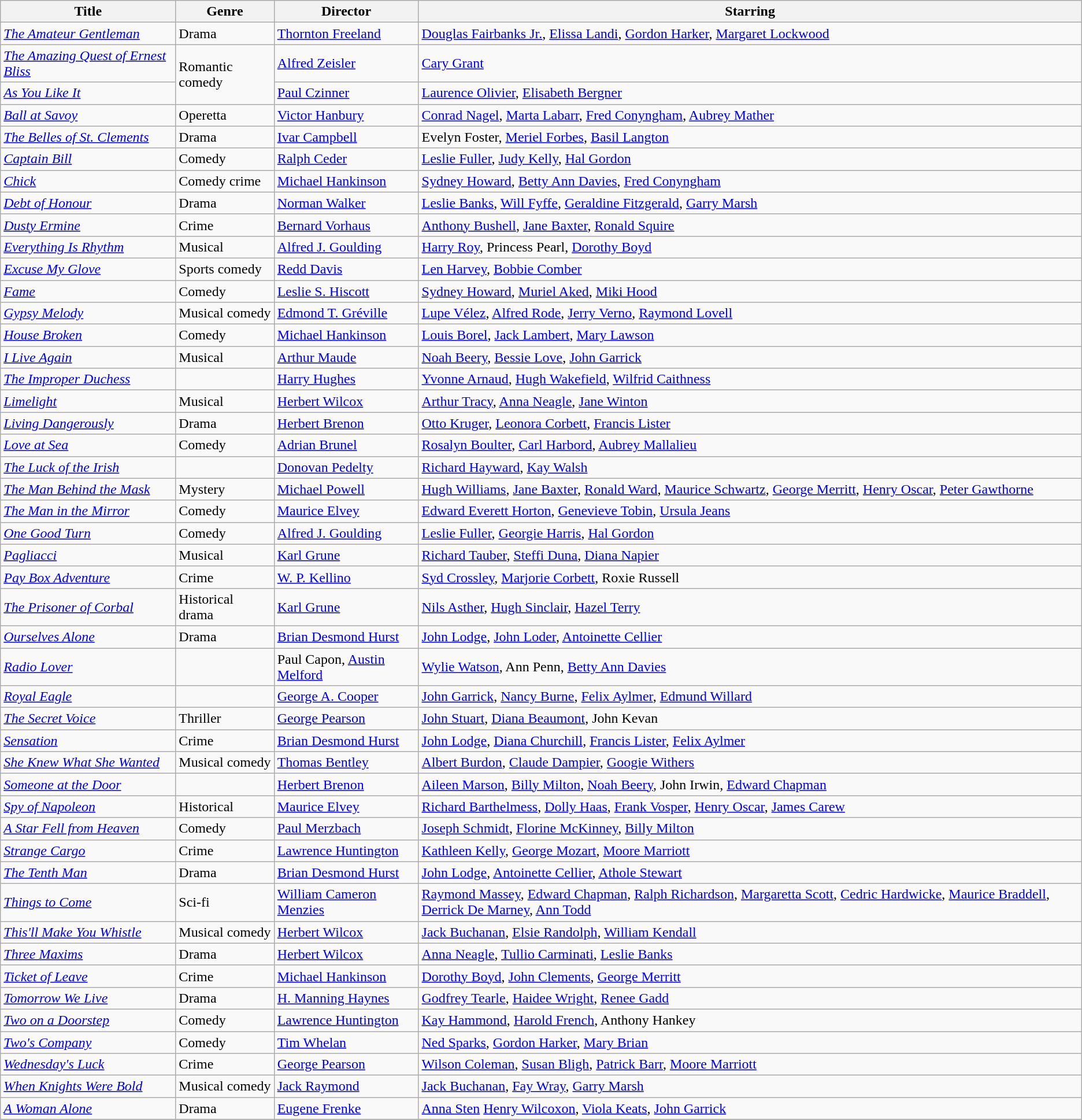<table class="wikitable unsortable">
<tr>
<th>Title</th>
<th>Genre</th>
<th>Director</th>
<th>Starring</th>
</tr>
<tr>
<td><em><a href='#'>The Amateur Gentleman</a></em></td>
<td>Drama</td>
<td><a href='#'>Thornton Freeland</a></td>
<td><a href='#'>Douglas Fairbanks Jr.</a>, <a href='#'>Elissa Landi</a>, <a href='#'>Gordon Harker</a>, <a href='#'>Margaret Lockwood</a></td>
</tr>
<tr>
<td><em><a href='#'>The Amazing Quest of Ernest Bliss</a></em></td>
<td rowspan="2">Romantic comedy</td>
<td><a href='#'>Alfred Zeisler</a></td>
<td><a href='#'>Cary Grant</a></td>
</tr>
<tr>
<td><em><a href='#'>As You Like It</a></em></td>
<td><a href='#'>Paul Czinner</a></td>
<td><a href='#'>Laurence Olivier</a>, <a href='#'>Elisabeth Bergner</a></td>
</tr>
<tr>
<td><em><a href='#'>Ball at Savoy</a></em></td>
<td>Operetta</td>
<td><a href='#'>Victor Hanbury</a></td>
<td><a href='#'>Conrad Nagel</a>, <a href='#'>Marta Labarr</a>, <a href='#'>Fred Conyngham</a>, <a href='#'>Aubrey Mather</a></td>
</tr>
<tr>
<td><em><a href='#'>The Belles of St. Clements</a></em></td>
<td>Drama</td>
<td><a href='#'>Ivar Campbell</a></td>
<td>Evelyn Foster, <a href='#'>Meriel Forbes</a>, <a href='#'>Basil Langton</a></td>
</tr>
<tr>
<td><em><a href='#'>Captain Bill</a></em></td>
<td>Comedy</td>
<td><a href='#'>Ralph Ceder</a></td>
<td><a href='#'>Leslie Fuller</a>, <a href='#'>Judy Kelly</a>, <a href='#'>Hal Gordon</a></td>
</tr>
<tr>
<td><em><a href='#'>Chick</a></em></td>
<td>Comedy crime</td>
<td><a href='#'>Michael Hankinson</a></td>
<td><a href='#'>Sydney Howard</a>, <a href='#'>Betty Ann Davies</a>, <a href='#'>Fred Conyngham</a></td>
</tr>
<tr>
<td><em><a href='#'>Debt of Honour</a></em></td>
<td>Drama</td>
<td><a href='#'>Norman Walker</a></td>
<td><a href='#'>Leslie Banks</a>, <a href='#'>Will Fyffe</a>, <a href='#'>Geraldine Fitzgerald</a>, <a href='#'>Garry Marsh</a></td>
</tr>
<tr>
<td><em><a href='#'>Dusty Ermine</a></em></td>
<td>Crime</td>
<td><a href='#'>Bernard Vorhaus</a></td>
<td><a href='#'>Anthony Bushell</a>, <a href='#'>Jane Baxter</a>, <a href='#'>Ronald Squire</a></td>
</tr>
<tr>
<td><em><a href='#'>Everything Is Rhythm</a></em></td>
<td>Musical</td>
<td><a href='#'>Alfred J. Goulding</a></td>
<td><a href='#'>Harry Roy</a>, Princess Pearl, <a href='#'>Dorothy Boyd</a></td>
</tr>
<tr>
<td><em><a href='#'>Excuse My Glove</a></em></td>
<td>Sports comedy</td>
<td><a href='#'>Redd Davis</a></td>
<td><a href='#'>Len Harvey</a>, <a href='#'>Bobbie Comber</a></td>
</tr>
<tr>
<td><em><a href='#'>Fame</a></em></td>
<td>Comedy</td>
<td><a href='#'>Leslie S. Hiscott</a></td>
<td><a href='#'>Sydney Howard</a>, <a href='#'>Muriel Aked</a>, <a href='#'>Miki Hood</a></td>
</tr>
<tr>
<td><em><a href='#'>Gypsy Melody</a></em></td>
<td>Musical comedy</td>
<td><a href='#'>Edmond T. Gréville</a></td>
<td><a href='#'>Lupe Vélez</a>, <a href='#'>Alfred Rode</a>, <a href='#'>Jerry Verno</a>, <a href='#'>Raymond Lovell</a></td>
</tr>
<tr>
<td><em><a href='#'>House Broken</a></em></td>
<td>Comedy</td>
<td><a href='#'>Michael Hankinson</a></td>
<td><a href='#'>Louis Borel</a>, <a href='#'>Jack Lambert</a>, <a href='#'>Mary Lawson</a></td>
</tr>
<tr>
<td><em><a href='#'>I Live Again</a></em></td>
<td>Musical</td>
<td><a href='#'>Arthur Maude</a></td>
<td><a href='#'>Noah Beery</a>, <a href='#'>Bessie Love</a>, <a href='#'>John Garrick</a></td>
</tr>
<tr>
<td><em><a href='#'>The Improper Duchess</a></em></td>
<td></td>
<td><a href='#'>Harry Hughes</a></td>
<td><a href='#'>Yvonne Arnaud</a>, <a href='#'>Hugh Wakefield</a>, <a href='#'>Wilfrid Caithness</a></td>
</tr>
<tr>
<td><em><a href='#'>Limelight</a></em></td>
<td>Musical</td>
<td><a href='#'>Herbert Wilcox</a></td>
<td><a href='#'>Arthur Tracy</a>, <a href='#'>Anna Neagle</a>, <a href='#'>Jane Winton</a></td>
</tr>
<tr>
<td><em><a href='#'>Living Dangerously</a></em></td>
<td>Drama</td>
<td><a href='#'>Herbert Brenon</a></td>
<td><a href='#'>Otto Kruger</a>, <a href='#'>Leonora Corbett</a>, <a href='#'>Francis Lister</a></td>
</tr>
<tr>
<td><em><a href='#'>Love at Sea</a></em></td>
<td>Comedy</td>
<td><a href='#'>Adrian Brunel</a></td>
<td><a href='#'>Rosalyn Boulter</a>, <a href='#'>Carl Harbord</a>, <a href='#'>Aubrey Mallalieu</a></td>
</tr>
<tr>
<td><em><a href='#'>The Luck of the Irish</a></em></td>
<td></td>
<td><a href='#'>Donovan Pedelty</a></td>
<td><a href='#'>Richard Hayward</a>, <a href='#'>Kay Walsh</a></td>
</tr>
<tr>
<td><em><a href='#'>The Man Behind the Mask</a></em></td>
<td>Mystery</td>
<td><a href='#'>Michael Powell</a></td>
<td><a href='#'>Hugh Williams</a>, <a href='#'>Jane Baxter</a>, <a href='#'>Ronald Ward</a>, <a href='#'>Maurice Schwartz</a>, <a href='#'>George Merritt</a>, <a href='#'>Henry Oscar</a>, <a href='#'>Peter Gawthorne</a></td>
</tr>
<tr>
<td><em><a href='#'>The Man in the Mirror</a></em></td>
<td>Comedy</td>
<td><a href='#'>Maurice Elvey</a></td>
<td><a href='#'>Edward Everett Horton</a>, <a href='#'>Genevieve Tobin</a>, <a href='#'>Ursula Jeans</a></td>
</tr>
<tr>
<td><em><a href='#'>One Good Turn</a></em></td>
<td>Comedy</td>
<td><a href='#'>Alfred J. Goulding</a></td>
<td><a href='#'>Leslie Fuller</a>, <a href='#'>Georgie Harris</a>, <a href='#'>Hal Gordon</a></td>
</tr>
<tr>
<td><em><a href='#'>Pagliacci</a></em></td>
<td>Musical</td>
<td><a href='#'>Karl Grune</a></td>
<td><a href='#'>Richard Tauber</a>, <a href='#'>Steffi Duna</a>, <a href='#'>Diana Napier</a></td>
</tr>
<tr>
<td><em><a href='#'>Pay Box Adventure</a></em></td>
<td>Crime</td>
<td><a href='#'>W. P. Kellino</a></td>
<td><a href='#'>Syd Crossley</a>, <a href='#'>Marjorie Corbett</a>, Roxie Russell</td>
</tr>
<tr>
<td><em><a href='#'>The Prisoner of Corbal</a></em></td>
<td>Historical drama</td>
<td><a href='#'>Karl Grune</a></td>
<td><a href='#'>Nils Asther</a>, <a href='#'>Hugh Sinclair</a>, <a href='#'>Hazel Terry</a></td>
</tr>
<tr>
<td><em><a href='#'>Ourselves Alone</a></em></td>
<td>Drama</td>
<td><a href='#'>Brian Desmond Hurst</a></td>
<td><a href='#'>John Lodge</a>, <a href='#'>John Loder</a>, <a href='#'>Antoinette Cellier</a></td>
</tr>
<tr>
<td><em><a href='#'>Radio Lover</a></em></td>
<td></td>
<td>Paul Capon, <a href='#'>Austin Melford</a></td>
<td><a href='#'>Wylie Watson</a>, Ann Penn, <a href='#'>Betty Ann Davies</a></td>
</tr>
<tr>
<td><em><a href='#'>Royal Eagle</a></em></td>
<td></td>
<td><a href='#'>George A. Cooper</a></td>
<td><a href='#'>John Garrick</a>, <a href='#'>Nancy Burne</a>, <a href='#'>Felix Aylmer</a>, <a href='#'>Edmund Willard</a></td>
</tr>
<tr>
<td><em><a href='#'>The Secret Voice</a></em></td>
<td>Thriller</td>
<td><a href='#'>George Pearson</a></td>
<td><a href='#'>John Stuart</a>, <a href='#'>Diana Beaumont</a>, John Kevan</td>
</tr>
<tr>
<td><em><a href='#'>Sensation</a></em></td>
<td>Crime</td>
<td><a href='#'>Brian Desmond Hurst</a></td>
<td><a href='#'>John Lodge</a>, <a href='#'>Diana Churchill</a>, <a href='#'>Francis Lister</a>, <a href='#'>Felix Aylmer</a></td>
</tr>
<tr>
<td><em><a href='#'>She Knew What She Wanted</a></em></td>
<td>Musical comedy</td>
<td><a href='#'>Thomas Bentley</a></td>
<td><a href='#'>Albert Burdon</a>, <a href='#'>Claude Dampier</a>, <a href='#'>Googie Withers</a></td>
</tr>
<tr>
<td><em><a href='#'>Someone at the Door</a></em></td>
<td></td>
<td><a href='#'>Herbert Brenon</a></td>
<td><a href='#'>Aileen Marson</a>, <a href='#'>Billy Milton</a>, <a href='#'>Noah Beery</a>, John Irwin, <a href='#'>Edward Chapman</a></td>
</tr>
<tr>
<td><em><a href='#'>Spy of Napoleon</a></em></td>
<td>Historical</td>
<td><a href='#'>Maurice Elvey</a></td>
<td><a href='#'>Richard Barthelmess</a>, <a href='#'>Dolly Haas</a>, <a href='#'>Frank Vosper</a>, <a href='#'>Henry Oscar</a>, <a href='#'>James Carew</a></td>
</tr>
<tr>
<td><em><a href='#'>A Star Fell from Heaven</a></em></td>
<td>Comedy</td>
<td><a href='#'>Paul Merzbach</a></td>
<td><a href='#'>Joseph Schmidt</a>, <a href='#'>Florine McKinney</a>, <a href='#'>Billy Milton</a></td>
</tr>
<tr>
<td><em><a href='#'>Strange Cargo</a></em></td>
<td>Crime</td>
<td><a href='#'>Lawrence Huntington</a></td>
<td><a href='#'>Kathleen Kelly</a>, <a href='#'>George Mozart</a>, <a href='#'>Moore Marriott</a></td>
</tr>
<tr>
<td><em><a href='#'>The Tenth Man</a></em></td>
<td>Drama</td>
<td><a href='#'>Brian Desmond Hurst</a></td>
<td><a href='#'>John Lodge</a>, <a href='#'>Antoinette Cellier</a>, <a href='#'>Athole Stewart</a></td>
</tr>
<tr>
<td><em><a href='#'>Things to Come</a></em></td>
<td>Sci-fi</td>
<td><a href='#'>William Cameron Menzies</a></td>
<td><a href='#'>Raymond Massey</a>, <a href='#'>Edward Chapman</a>, <a href='#'>Ralph Richardson</a>, <a href='#'>Margaretta Scott</a>, <a href='#'>Cedric Hardwicke</a>, <a href='#'>Maurice Braddell</a>, <a href='#'>Derrick De Marney</a>, <a href='#'>Ann Todd</a></td>
</tr>
<tr>
<td><em><a href='#'>This'll Make You Whistle</a></em></td>
<td>Musical comedy</td>
<td><a href='#'>Herbert Wilcox</a></td>
<td><a href='#'>Jack Buchanan</a>, <a href='#'>Elsie Randolph</a>, <a href='#'>William Kendall</a></td>
</tr>
<tr>
<td><em><a href='#'>Three Maxims</a></em></td>
<td>Drama</td>
<td><a href='#'>Herbert Wilcox</a></td>
<td><a href='#'>Anna Neagle</a>, <a href='#'>Tullio Carminati</a>, <a href='#'>Leslie Banks</a></td>
</tr>
<tr>
<td><em><a href='#'>Ticket of Leave</a></em></td>
<td>Crime</td>
<td><a href='#'>Michael Hankinson</a></td>
<td><a href='#'>Dorothy Boyd</a>, <a href='#'>John Clements</a>, <a href='#'>George Merritt</a></td>
</tr>
<tr>
<td><em><a href='#'>Tomorrow We Live</a></em></td>
<td>Drama</td>
<td><a href='#'>H. Manning Haynes</a></td>
<td><a href='#'>Godfrey Tearle</a>, <a href='#'>Haidee Wright</a>, <a href='#'>Renee Gadd</a></td>
</tr>
<tr>
<td><em><a href='#'>Two on a Doorstep</a></em></td>
<td>Comedy</td>
<td><a href='#'>Lawrence Huntington</a></td>
<td><a href='#'>Kay Hammond</a>, <a href='#'>Harold French</a>, Anthony Hankey</td>
</tr>
<tr>
<td><em><a href='#'>Two's Company</a></em></td>
<td>Comedy</td>
<td><a href='#'>Tim Whelan</a></td>
<td><a href='#'>Ned Sparks</a>, <a href='#'>Gordon Harker</a>, <a href='#'>Mary Brian</a></td>
</tr>
<tr>
<td><em><a href='#'>Wednesday's Luck</a></em></td>
<td>Crime</td>
<td><a href='#'>George Pearson</a></td>
<td><a href='#'>Wilson Coleman</a>, <a href='#'>Susan Bligh</a>, <a href='#'>Patrick Barr</a>, <a href='#'>Moore Marriott</a></td>
</tr>
<tr>
<td><em><a href='#'>When Knights Were Bold</a></em></td>
<td>Musical comedy</td>
<td><a href='#'>Jack Raymond</a></td>
<td><a href='#'>Jack Buchanan</a>, <a href='#'>Fay Wray</a>, <a href='#'>Garry Marsh</a></td>
</tr>
<tr>
<td><em><a href='#'>A Woman Alone</a></em></td>
<td>Drama</td>
<td><a href='#'>Eugene Frenke</a></td>
<td><a href='#'>Anna Sten</a> <a href='#'>Henry Wilcoxon</a>, <a href='#'>Viola Keats</a>, <a href='#'>John Garrick</a></td>
</tr>
<tr>
</tr>
</table>
